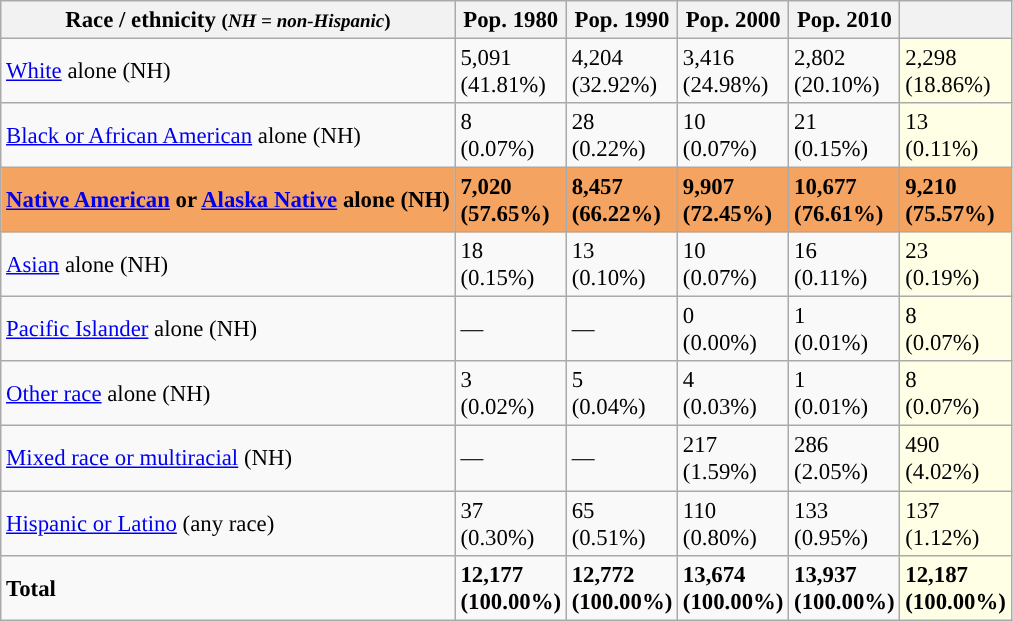<table class="wikitable sortable collapsible" style="font-size: 95%;">
<tr>
<th>Race / ethnicity <small>(<em>NH = non-Hispanic</em>)</small></th>
<th>Pop. 1980</th>
<th>Pop. 1990</th>
<th>Pop. 2000</th>
<th>Pop. 2010</th>
<th></th>
</tr>
<tr>
<td><a href='#'>White</a> alone (NH)</td>
<td>5,091<br>(41.81%)</td>
<td>4,204<br>(32.92%)</td>
<td>3,416<br>(24.98%)</td>
<td>2,802<br>(20.10%)</td>
<td style='background: #ffffe6;'>2,298<br>(18.86%)</td>
</tr>
<tr>
<td><a href='#'>Black or African American</a> alone (NH)</td>
<td>8<br>(0.07%)</td>
<td>28<br>(0.22%)</td>
<td>10<br>(0.07%)</td>
<td>21<br>(0.15%)</td>
<td style='background: #ffffe6;'>13<br>(0.11%)</td>
</tr>
<tr style='background: #F4A460;'>
<td><strong><a href='#'>Native American</a> or <a href='#'>Alaska Native</a> alone (NH)</strong></td>
<td><strong>7,020<br>(57.65%)</strong></td>
<td><strong>8,457<br>(66.22%)</strong></td>
<td><strong>9,907<br>(72.45%)</strong></td>
<td><strong>10,677<br>(76.61%)</strong></td>
<td><strong>9,210<br>(75.57%)</strong></td>
</tr>
<tr>
<td><a href='#'>Asian</a> alone (NH)</td>
<td>18<br>(0.15%)</td>
<td>13<br>(0.10%)</td>
<td>10<br>(0.07%)</td>
<td>16<br>(0.11%)</td>
<td style='background: #ffffe6;'>23<br>(0.19%)</td>
</tr>
<tr>
<td><a href='#'>Pacific Islander</a> alone (NH)</td>
<td>—</td>
<td>—</td>
<td>0<br>(0.00%)</td>
<td>1<br>(0.01%)</td>
<td style='background: #ffffe6;'>8<br>(0.07%)</td>
</tr>
<tr>
<td><a href='#'>Other race</a> alone (NH)</td>
<td>3<br>(0.02%)</td>
<td>5<br>(0.04%)</td>
<td>4<br>(0.03%)</td>
<td>1<br>(0.01%)</td>
<td style='background: #ffffe6;'>8<br>(0.07%)</td>
</tr>
<tr>
<td><a href='#'>Mixed race or multiracial</a> (NH)</td>
<td>—</td>
<td>—</td>
<td>217<br>(1.59%)</td>
<td>286<br>(2.05%)</td>
<td style='background: #ffffe6;'>490<br>(4.02%)</td>
</tr>
<tr>
<td><a href='#'>Hispanic or Latino</a> (any race)</td>
<td>37<br>(0.30%)</td>
<td>65<br>(0.51%)</td>
<td>110<br>(0.80%)</td>
<td>133<br>(0.95%)</td>
<td style='background: #ffffe6;'>137<br>(1.12%)</td>
</tr>
<tr>
<td><strong>Total</strong></td>
<td><strong>12,177<br>(100.00%)</strong></td>
<td><strong>12,772<br>(100.00%)</strong></td>
<td><strong>13,674<br>(100.00%)</strong></td>
<td><strong>13,937<br>(100.00%)</strong></td>
<td style='background: #ffffe6;'><strong>12,187<br>(100.00%)</strong></td>
</tr>
</table>
